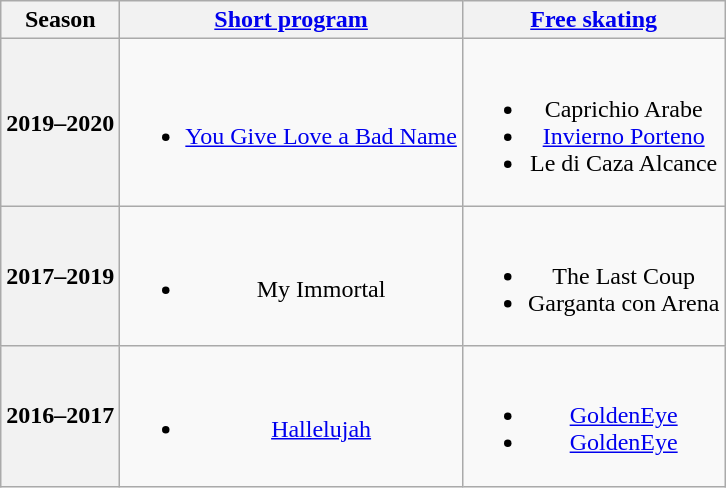<table class=wikitable style=text-align:center>
<tr>
<th>Season</th>
<th><a href='#'>Short program</a></th>
<th><a href='#'>Free skating</a></th>
</tr>
<tr>
<th>2019–2020 <br> </th>
<td><br><ul><li><a href='#'>You Give Love a Bad Name</a> <br></li></ul></td>
<td><br><ul><li>Caprichio Arabe <br></li><li><a href='#'>Invierno Porteno</a> <br></li><li>Le di Caza Alcance <br></li></ul></td>
</tr>
<tr>
<th>2017–2019 <br> </th>
<td><br><ul><li>My Immortal <br></li></ul></td>
<td><br><ul><li>The Last Coup <br></li><li>Garganta con Arena <br></li></ul></td>
</tr>
<tr>
<th>2016–2017 <br> </th>
<td><br><ul><li><a href='#'>Hallelujah</a> <br></li></ul></td>
<td><br><ul><li><a href='#'>GoldenEye</a> <br></li><li><a href='#'>GoldenEye</a> <br></li></ul></td>
</tr>
</table>
